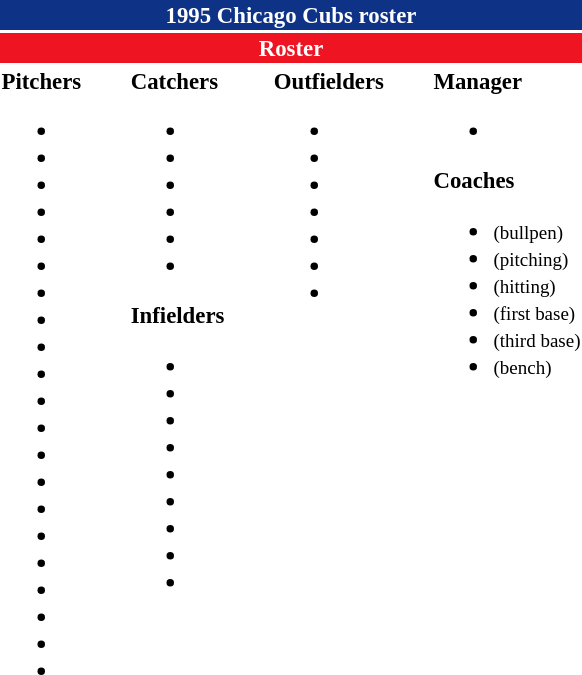<table class="toccolours" style="font-size: 95%;">
<tr>
<th colspan="10" style="background-color: #0e3386; color: #FFFFFF; text-align: center;">1995 Chicago Cubs roster</th>
</tr>
<tr>
<td colspan="7" style="background-color: #EE1422; color: #FFFFFF; text-align: center;"><strong>Roster</strong></td>
</tr>
<tr>
<td valign="top"><strong>Pitchers</strong><br><ul><li></li><li></li><li></li><li></li><li></li><li></li><li></li><li></li><li></li><li></li><li></li><li></li><li></li><li></li><li></li><li></li><li></li><li></li><li></li><li></li><li></li></ul></td>
<td width="25px"></td>
<td valign="top"><strong>Catchers</strong><br><ul><li></li><li></li><li></li><li></li><li></li><li></li></ul><strong>Infielders</strong><ul><li></li><li></li><li></li><li></li><li></li><li></li><li></li><li></li><li></li></ul></td>
<td width="25px"></td>
<td valign="top"><strong>Outfielders</strong><br><ul><li></li><li></li><li></li><li></li><li></li><li></li><li></li></ul></td>
<td width="25px"></td>
<td valign="top"><strong>Manager</strong><br><ul><li></li></ul><strong>Coaches</strong><ul><li> <small>(bullpen)</small></li><li> <small>(pitching)</small></li><li> <small>(hitting)</small></li><li> <small>(first base)</small></li><li> <small>(third base)</small></li><li> <small>(bench)</small></li></ul></td>
</tr>
<tr>
</tr>
</table>
